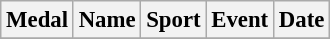<table class="wikitable sortable" style="font-size: 95%;">
<tr>
<th>Medal</th>
<th>Name</th>
<th>Sport</th>
<th>Event</th>
<th>Date</th>
</tr>
<tr>
</tr>
</table>
